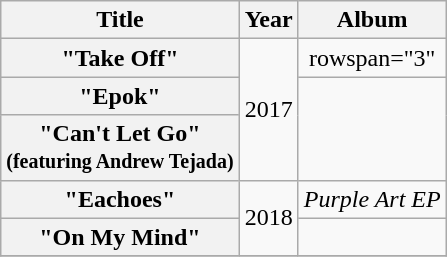<table class="wikitable plainrowheaders" style="text-align:center;">
<tr>
<th scope="col">Title</th>
<th scope="col">Year</th>
<th scope="col">Album</th>
</tr>
<tr>
<th scope="row">"Take Off"</th>
<td rowspan="3">2017</td>
<td>rowspan="3" </td>
</tr>
<tr>
<th scope="row">"Epok"</th>
</tr>
<tr>
<th scope="row">"Can't Let Go"<br><small>(featuring Andrew Tejada)</small></th>
</tr>
<tr>
<th scope="row">"Eachoes"</th>
<td rowspan="2">2018</td>
<td><em>Purple Art EP</em></td>
</tr>
<tr>
<th scope="row">"On My Mind"</th>
<td></td>
</tr>
<tr>
</tr>
</table>
